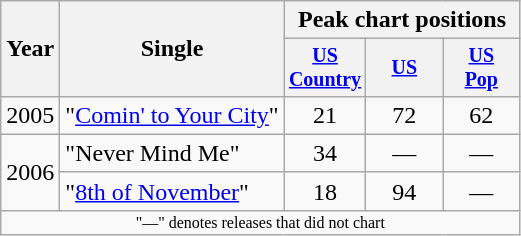<table class="wikitable" style="text-align:center;">
<tr>
<th rowspan="2">Year</th>
<th rowspan="2">Single</th>
<th colspan="3">Peak chart positions</th>
</tr>
<tr style="font-size:smaller;">
<th width="45"><a href='#'>US Country</a><br></th>
<th width="45"><a href='#'>US</a><br></th>
<th width="45"><a href='#'>US<br>Pop</a><br></th>
</tr>
<tr>
<td>2005</td>
<td align="left">"<a href='#'>Comin' to Your City</a>"</td>
<td>21</td>
<td>72</td>
<td>62</td>
</tr>
<tr>
<td rowspan="2">2006</td>
<td align="left">"Never Mind Me"</td>
<td>34</td>
<td>—</td>
<td>—</td>
</tr>
<tr>
<td align="left">"<a href='#'>8th of November</a>"</td>
<td>18</td>
<td>94</td>
<td>—</td>
</tr>
<tr>
<td colspan="5" style="font-size:8pt">"—" denotes releases that did not chart</td>
</tr>
</table>
